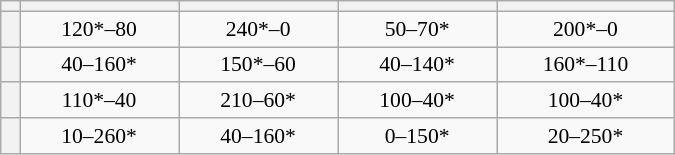<table class="wikitable" style="text-align:center;font-size: 90%;width:450px;">
<tr>
<th></th>
<th></th>
<th></th>
<th></th>
<th></th>
</tr>
<tr>
<th></th>
<td>120*–80</td>
<td>240*–0</td>
<td>50–70*</td>
<td>200*–0</td>
</tr>
<tr>
<th></th>
<td>40–160*</td>
<td>150*–60</td>
<td>40–140*</td>
<td>160*–110</td>
</tr>
<tr>
<th></th>
<td>110*–40</td>
<td>210–60*</td>
<td>100–40*</td>
<td>100–40*</td>
</tr>
<tr>
<th></th>
<td>10–260*</td>
<td>40–160*</td>
<td>0–150*</td>
<td>20–250*</td>
</tr>
</table>
